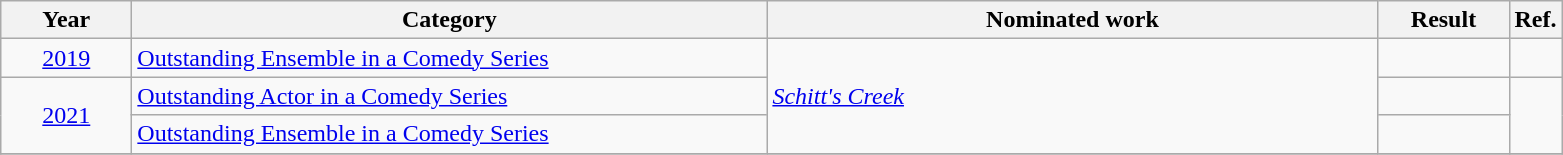<table class=wikitable>
<tr>
<th scope="col" style="width:5em;">Year</th>
<th scope="col" style="width:26em;">Category</th>
<th scope="col" style="width:25em;">Nominated work</th>
<th scope="col" style="width:5em;">Result</th>
<th>Ref.</th>
</tr>
<tr>
<td style="text-align:center;"><a href='#'>2019</a></td>
<td><a href='#'>Outstanding Ensemble in a Comedy Series</a></td>
<td rowspan=3><em><a href='#'>Schitt's Creek</a></em></td>
<td></td>
<td style="text-align:center;"></td>
</tr>
<tr>
<td style="text-align:center;", rowspan="2"><a href='#'>2021</a></td>
<td><a href='#'>Outstanding Actor in a Comedy Series</a></td>
<td></td>
<td rowspan="2" style="text-align:center;"></td>
</tr>
<tr>
<td><a href='#'>Outstanding Ensemble in a Comedy Series</a></td>
<td></td>
</tr>
<tr>
</tr>
</table>
